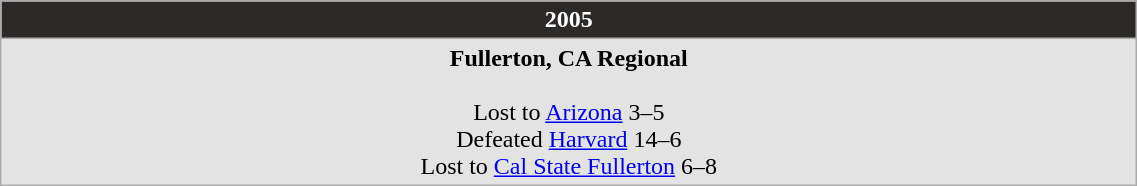<table Class="wikitable" width="60%">
<tr>
<th style="background:#2C2A29; color:white;">2005</th>
</tr>
<tr style="background: #e3e3e3;">
<td align="center"><strong>Fullerton, CA Regional</strong><br><br>Lost to <a href='#'>Arizona</a> 3–5<br>
Defeated <a href='#'>Harvard</a> 14–6<br>
Lost to <a href='#'>Cal State Fullerton</a> 6–8</td>
</tr>
</table>
